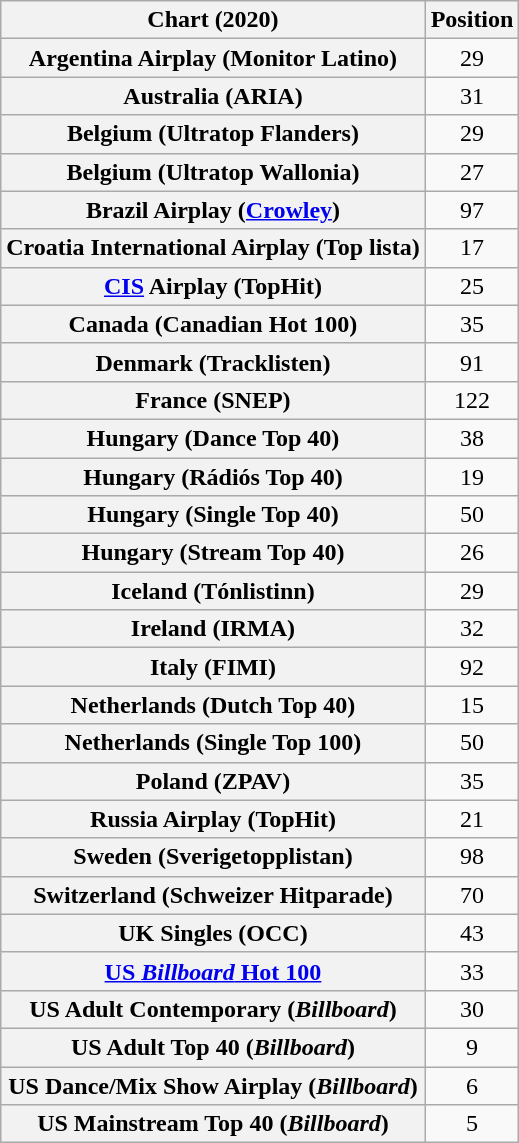<table class="wikitable sortable plainrowheaders" style="text-align:center">
<tr>
<th scope="col">Chart (2020)</th>
<th scope="col">Position</th>
</tr>
<tr>
<th scope="row">Argentina Airplay (Monitor Latino)</th>
<td>29</td>
</tr>
<tr>
<th scope="row">Australia (ARIA)</th>
<td>31</td>
</tr>
<tr>
<th scope="row">Belgium (Ultratop Flanders)</th>
<td>29</td>
</tr>
<tr>
<th scope="row">Belgium (Ultratop Wallonia)</th>
<td>27</td>
</tr>
<tr>
<th scope="row">Brazil Airplay (<a href='#'>Crowley</a>)</th>
<td>97</td>
</tr>
<tr>
<th scope="row">Croatia International Airplay (Top lista)</th>
<td>17</td>
</tr>
<tr>
<th scope="row"><a href='#'>CIS</a> Airplay (TopHit)</th>
<td>25</td>
</tr>
<tr>
<th scope="row">Canada (Canadian Hot 100)</th>
<td>35</td>
</tr>
<tr>
<th scope="row">Denmark (Tracklisten)</th>
<td>91</td>
</tr>
<tr>
<th scope="row">France (SNEP)</th>
<td>122</td>
</tr>
<tr>
<th scope="row">Hungary (Dance Top 40)</th>
<td>38</td>
</tr>
<tr>
<th scope="row">Hungary (Rádiós Top 40)</th>
<td>19</td>
</tr>
<tr>
<th scope="row">Hungary (Single Top 40)</th>
<td>50</td>
</tr>
<tr>
<th scope="row">Hungary (Stream Top 40)</th>
<td>26</td>
</tr>
<tr>
<th scope="row">Iceland (Tónlistinn)</th>
<td>29</td>
</tr>
<tr>
<th scope="row">Ireland (IRMA)</th>
<td>32</td>
</tr>
<tr>
<th scope="row">Italy (FIMI)</th>
<td>92</td>
</tr>
<tr>
<th scope="row">Netherlands (Dutch Top 40)</th>
<td>15</td>
</tr>
<tr>
<th scope="row">Netherlands (Single Top 100)</th>
<td>50</td>
</tr>
<tr>
<th scope="row">Poland (ZPAV)</th>
<td>35</td>
</tr>
<tr>
<th scope="row">Russia Airplay (TopHit)</th>
<td>21</td>
</tr>
<tr>
<th scope="row">Sweden (Sverigetopplistan)</th>
<td>98</td>
</tr>
<tr>
<th scope="row">Switzerland (Schweizer Hitparade)</th>
<td>70</td>
</tr>
<tr>
<th scope="row">UK Singles (OCC)</th>
<td>43</td>
</tr>
<tr>
<th scope="row"><a href='#'>US <em>Billboard</em> Hot 100</a></th>
<td>33</td>
</tr>
<tr>
<th scope="row">US Adult Contemporary (<em>Billboard</em>)</th>
<td>30</td>
</tr>
<tr>
<th scope="row">US Adult Top 40 (<em>Billboard</em>)</th>
<td>9</td>
</tr>
<tr>
<th scope="row">US Dance/Mix Show Airplay (<em>Billboard</em>)</th>
<td>6</td>
</tr>
<tr>
<th scope="row">US Mainstream Top 40 (<em>Billboard</em>)</th>
<td>5</td>
</tr>
</table>
